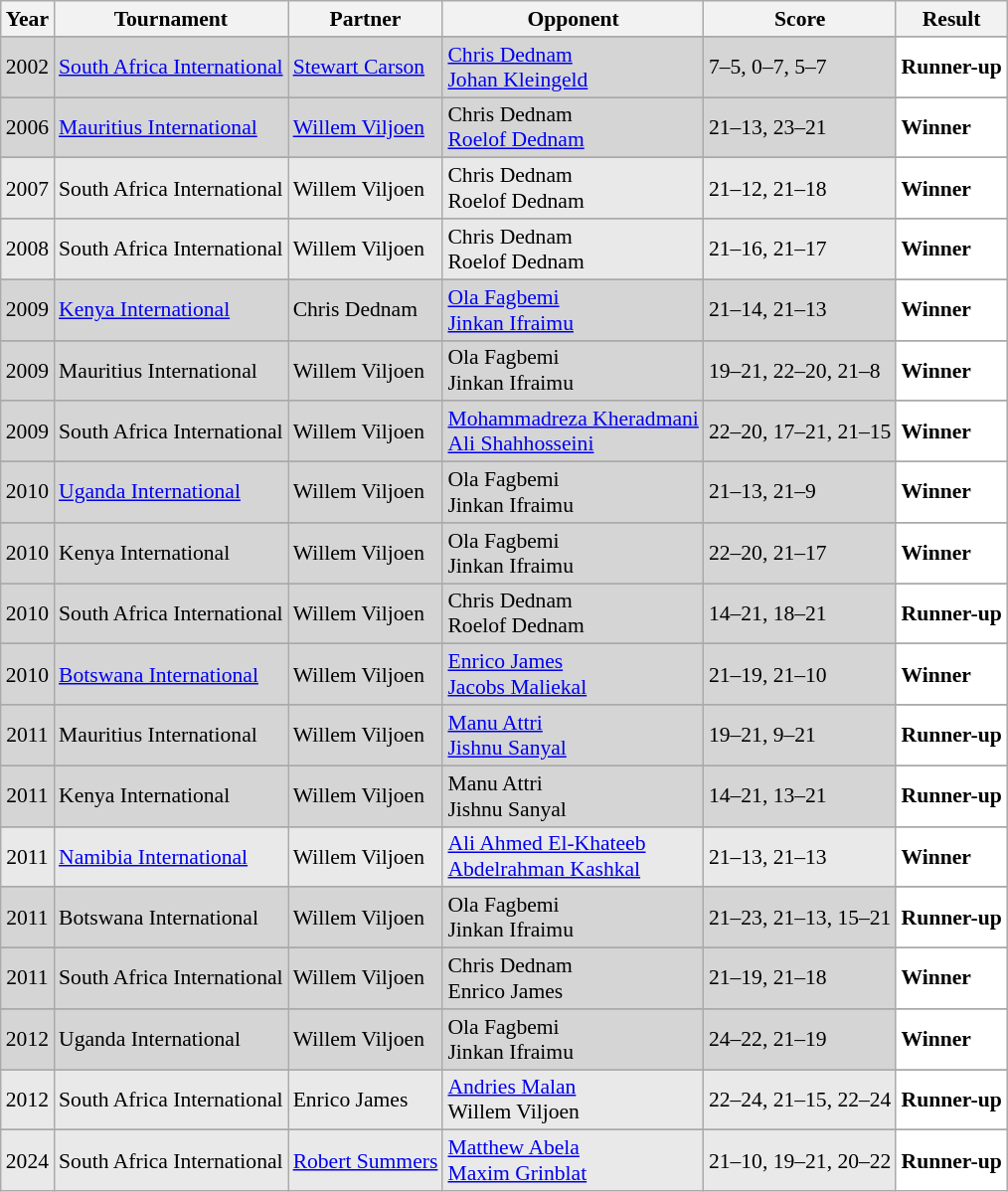<table class="sortable wikitable" style="font-size: 90%;">
<tr>
<th>Year</th>
<th>Tournament</th>
<th>Partner</th>
<th>Opponent</th>
<th>Score</th>
<th>Result</th>
</tr>
<tr>
</tr>
<tr style="background:#D5D5D5">
<td align="center">2002</td>
<td align="left"><a href='#'>South Africa International</a></td>
<td align="left"> <a href='#'>Stewart Carson</a></td>
<td align="left"> <a href='#'>Chris Dednam</a><br> <a href='#'>Johan Kleingeld</a></td>
<td align="left">7–5, 0–7, 5–7</td>
<td style="text-align:left; background:white"> <strong>Runner-up</strong></td>
</tr>
<tr>
</tr>
<tr style="background:#D5D5D5">
<td align="center">2006</td>
<td align="left"><a href='#'>Mauritius International</a></td>
<td align="left"> <a href='#'>Willem Viljoen</a></td>
<td align="left"> Chris Dednam<br> <a href='#'>Roelof Dednam</a></td>
<td align="left">21–13, 23–21</td>
<td style="text-align:left; background:white"> <strong>Winner</strong></td>
</tr>
<tr>
</tr>
<tr style="background:#E9E9E9">
<td align="center">2007</td>
<td align="left">South Africa International</td>
<td align="left"> Willem Viljoen</td>
<td align="left"> Chris Dednam<br> Roelof Dednam</td>
<td align="left">21–12, 21–18</td>
<td style="text-align:left; background:white"> <strong>Winner</strong></td>
</tr>
<tr>
</tr>
<tr style="background:#E9E9E9">
<td align="center">2008</td>
<td align="left">South Africa International</td>
<td align="left"> Willem Viljoen</td>
<td align="left"> Chris Dednam<br> Roelof Dednam</td>
<td align="left">21–16, 21–17</td>
<td style="text-align:left; background:white"> <strong>Winner</strong></td>
</tr>
<tr>
</tr>
<tr style="background:#D5D5D5">
<td align="center">2009</td>
<td align="left"><a href='#'>Kenya International</a></td>
<td align="left"> Chris Dednam</td>
<td align="left"> <a href='#'>Ola Fagbemi</a><br> <a href='#'>Jinkan Ifraimu</a></td>
<td align="left">21–14, 21–13</td>
<td style="text-align:left; background:white"> <strong>Winner</strong></td>
</tr>
<tr>
</tr>
<tr style="background:#D5D5D5">
<td align="center">2009</td>
<td align="left">Mauritius International</td>
<td align="left"> Willem Viljoen</td>
<td align="left"> Ola Fagbemi<br> Jinkan Ifraimu</td>
<td align="left">19–21, 22–20, 21–8</td>
<td style="text-align:left; background:white"> <strong>Winner</strong></td>
</tr>
<tr>
</tr>
<tr style="background:#D5D5D5">
<td align="center">2009</td>
<td align="left">South Africa International</td>
<td align="left"> Willem Viljoen</td>
<td align="left"> <a href='#'>Mohammadreza Kheradmani</a><br> <a href='#'>Ali Shahhosseini</a></td>
<td align="left">22–20, 17–21, 21–15</td>
<td style="text-align:left; background:white"> <strong>Winner</strong></td>
</tr>
<tr>
</tr>
<tr style="background:#D5D5D5">
<td align="center">2010</td>
<td align="left"><a href='#'>Uganda International</a></td>
<td align="left"> Willem Viljoen</td>
<td align="left"> Ola Fagbemi<br> Jinkan Ifraimu</td>
<td align="left">21–13, 21–9</td>
<td style="text-align:left; background:white"> <strong>Winner</strong></td>
</tr>
<tr>
</tr>
<tr style="background:#D5D5D5">
<td align="center">2010</td>
<td align="left">Kenya International</td>
<td align="left"> Willem Viljoen</td>
<td align="left"> Ola Fagbemi<br> Jinkan Ifraimu</td>
<td align="left">22–20, 21–17</td>
<td style="text-align:left; background:white"> <strong>Winner</strong></td>
</tr>
<tr>
</tr>
<tr style="background:#D5D5D5">
<td align="center">2010</td>
<td align="left">South Africa International</td>
<td align="left"> Willem Viljoen</td>
<td align="left"> Chris Dednam<br> Roelof Dednam</td>
<td align="left">14–21, 18–21</td>
<td style="text-align:left; background:white"> <strong>Runner-up</strong></td>
</tr>
<tr>
</tr>
<tr style="background:#D5D5D5">
<td align="center">2010</td>
<td align="left"><a href='#'>Botswana International</a></td>
<td align="left"> Willem Viljoen</td>
<td align="left"> <a href='#'>Enrico James</a><br> <a href='#'>Jacobs Maliekal</a></td>
<td align="left">21–19, 21–10</td>
<td style="text-align:left; background:white"> <strong>Winner</strong></td>
</tr>
<tr>
</tr>
<tr style="background:#D5D5D5">
<td align="center">2011</td>
<td align="left">Mauritius International</td>
<td align="left"> Willem Viljoen</td>
<td align="left"> <a href='#'>Manu Attri</a><br> <a href='#'>Jishnu Sanyal</a></td>
<td align="left">19–21, 9–21</td>
<td style="text-align:left; background:white"> <strong>Runner-up</strong></td>
</tr>
<tr>
</tr>
<tr style="background:#D5D5D5">
<td align="center">2011</td>
<td align="left">Kenya International</td>
<td align="left"> Willem Viljoen</td>
<td align="left"> Manu Attri<br> Jishnu Sanyal</td>
<td align="left">14–21, 13–21</td>
<td style="text-align:left; background:white"> <strong>Runner-up</strong></td>
</tr>
<tr>
</tr>
<tr style="background:#E9E9E9">
<td align="center">2011</td>
<td align="left"><a href='#'>Namibia International</a></td>
<td align="left"> Willem Viljoen</td>
<td align="left"> <a href='#'>Ali Ahmed El-Khateeb</a><br> <a href='#'>Abdelrahman Kashkal</a></td>
<td align="left">21–13, 21–13</td>
<td style="text-align:left; background:white"> <strong>Winner</strong></td>
</tr>
<tr>
</tr>
<tr style="background:#D5D5D5">
<td align="center">2011</td>
<td align="left">Botswana International</td>
<td align="left"> Willem Viljoen</td>
<td align="left"> Ola Fagbemi<br> Jinkan Ifraimu</td>
<td align="left">21–23, 21–13, 15–21</td>
<td style="text-align:left; background:white"> <strong>Runner-up</strong></td>
</tr>
<tr>
</tr>
<tr style="background:#D5D5D5">
<td align="center">2011</td>
<td align="left">South Africa International</td>
<td align="left"> Willem Viljoen</td>
<td align="left"> Chris Dednam<br> Enrico James</td>
<td align="left">21–19, 21–18</td>
<td style="text-align:left; background:white"> <strong>Winner</strong></td>
</tr>
<tr>
</tr>
<tr style="background:#D5D5D5">
<td align="center">2012</td>
<td align="left">Uganda International</td>
<td align="left"> Willem Viljoen</td>
<td align="left"> Ola Fagbemi<br> Jinkan Ifraimu</td>
<td align="left">24–22, 21–19</td>
<td style="text-align:left; background:white"> <strong>Winner</strong></td>
</tr>
<tr>
</tr>
<tr style="background:#E9E9E9">
<td align="center">2012</td>
<td align="left">South Africa International</td>
<td align="left"> Enrico James</td>
<td align="left"> <a href='#'>Andries Malan</a><br> Willem Viljoen</td>
<td align="left">22–24, 21–15, 22–24</td>
<td style="text-align:left; background:white"> <strong>Runner-up</strong></td>
</tr>
<tr>
</tr>
<tr style="background:#E9E9E9">
<td align="center">2024</td>
<td align="left">South Africa International</td>
<td align="left"> <a href='#'>Robert Summers</a></td>
<td align="left"> <a href='#'>Matthew Abela</a><br> <a href='#'>Maxim Grinblat</a></td>
<td align="left">21–10, 19–21, 20–22</td>
<td style="text-align:left; background:white"> <strong>Runner-up</strong></td>
</tr>
</table>
